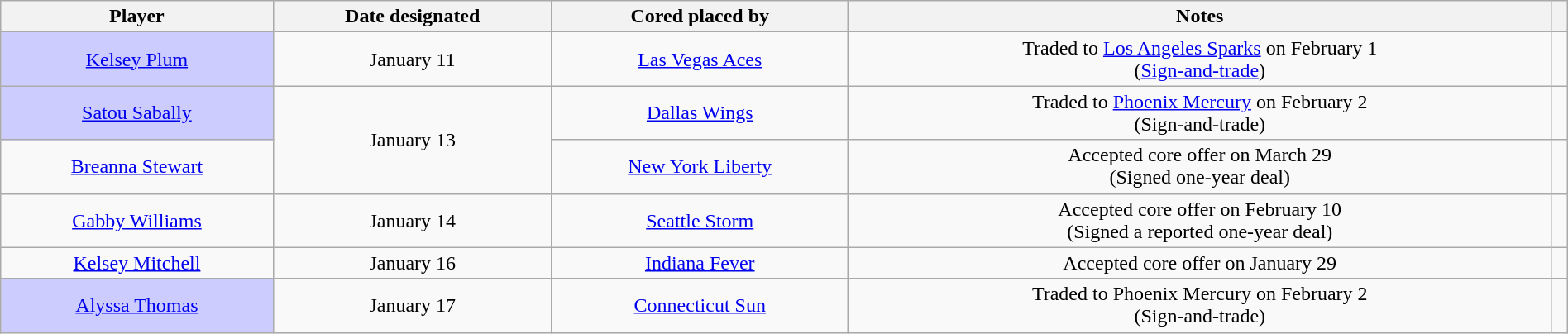<table class="wikitable sortable" style="width:100%; text-align: center">
<tr>
<th style="width="10%">Player</th>
<th style="width="10%">Date designated</th>
<th style="width="10%">Cored placed by</th>
<th style="width="10%">Notes</th>
<th style="width:1%" class="unsortable"></th>
</tr>
<tr>
<td style=background:#ccf><a href='#'>Kelsey Plum</a></td>
<td>January 11</td>
<td><a href='#'>Las Vegas Aces</a></td>
<td>Traded to <a href='#'>Los Angeles Sparks</a> on February 1<br>(<a href='#'>Sign-and-trade</a>)</td>
<td></td>
</tr>
<tr>
<td style=background:#ccf><a href='#'>Satou Sabally</a></td>
<td rowspan=2>January 13</td>
<td><a href='#'>Dallas Wings</a></td>
<td>Traded to <a href='#'>Phoenix Mercury</a> on February 2<br>(Sign-and-trade)</td>
<td></td>
</tr>
<tr>
<td><a href='#'>Breanna Stewart</a></td>
<td><a href='#'>New York Liberty</a></td>
<td>Accepted core offer on March 29<br>(Signed one-year deal)</td>
<td></td>
</tr>
<tr>
<td><a href='#'>Gabby Williams</a></td>
<td>January 14</td>
<td><a href='#'>Seattle Storm</a></td>
<td>Accepted core offer on February 10<br>(Signed a reported one-year deal)</td>
<td></td>
</tr>
<tr>
<td><a href='#'>Kelsey Mitchell</a></td>
<td>January 16</td>
<td><a href='#'>Indiana Fever</a></td>
<td>Accepted core offer on January 29</td>
<td></td>
</tr>
<tr>
<td style=background:#ccf><a href='#'>Alyssa Thomas</a></td>
<td>January 17</td>
<td><a href='#'>Connecticut Sun</a></td>
<td>Traded to Phoenix Mercury on February 2<br>(Sign-and-trade)</td>
<td></td>
</tr>
</table>
